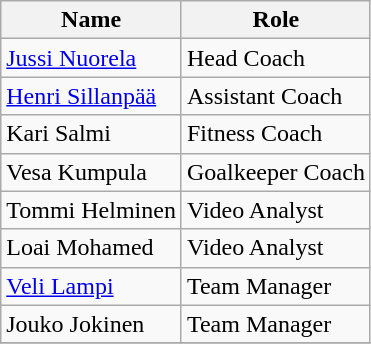<table class="wikitable">
<tr>
<th>Name</th>
<th>Role</th>
</tr>
<tr>
<td> <a href='#'>Jussi Nuorela</a></td>
<td>Head Coach</td>
</tr>
<tr>
<td> <a href='#'>Henri Sillanpää</a></td>
<td>Assistant Coach</td>
</tr>
<tr>
<td> Kari Salmi</td>
<td>Fitness Coach</td>
</tr>
<tr>
<td> Vesa Kumpula</td>
<td>Goalkeeper Coach</td>
</tr>
<tr>
<td> Tommi Helminen</td>
<td>Video Analyst</td>
</tr>
<tr>
<td> Loai Mohamed</td>
<td>Video Analyst</td>
</tr>
<tr>
<td> <a href='#'>Veli Lampi</a></td>
<td>Team Manager</td>
</tr>
<tr>
<td> Jouko Jokinen</td>
<td>Team Manager</td>
</tr>
<tr>
</tr>
</table>
